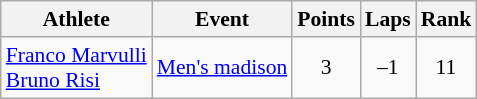<table class=wikitable style="font-size:90%">
<tr>
<th>Athlete</th>
<th>Event</th>
<th>Points</th>
<th>Laps</th>
<th>Rank</th>
</tr>
<tr align=center>
<td align=left><a href='#'>Franco Marvulli</a><br><a href='#'>Bruno Risi</a></td>
<td align=left><a href='#'>Men's madison</a></td>
<td>3</td>
<td>–1</td>
<td>11</td>
</tr>
</table>
